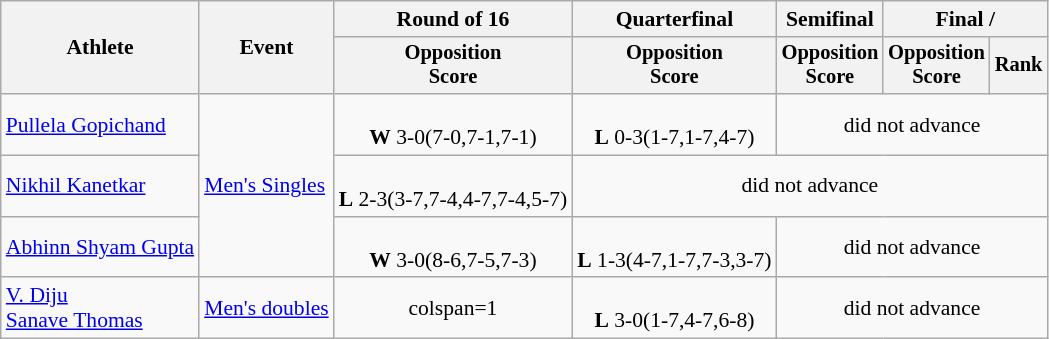<table class=wikitable style="font-size:90%">
<tr>
<th rowspan="2">Athlete</th>
<th rowspan="2">Event</th>
<th>Round of 16</th>
<th>Quarterfinal</th>
<th>Semifinal</th>
<th colspan=2>Final / </th>
</tr>
<tr style="font-size:95%">
<th>Opposition<br>Score</th>
<th>Opposition<br>Score</th>
<th>Opposition<br>Score</th>
<th>Opposition<br>Score</th>
<th>Rank</th>
</tr>
<tr align=center>
<td align=left><a href='#'>Pullela Gopichand</a></td>
<td align=left rowspan=3><a href='#'>Men's Singles</a></td>
<td><br><strong>W</strong> 3-0(7-0,7-1,7-1)</td>
<td><br><strong>L</strong> 0-3(1-7,1-7,4-7)</td>
<td colspan=3>did not advance</td>
</tr>
<tr align=center>
<td align=left><a href='#'>Nikhil Kanetkar</a></td>
<td><br><strong>L</strong> 2-3(3-7,7-4,4-7,7-4,5-7)</td>
<td colspan=4>did not advance</td>
</tr>
<tr align=center>
<td align=left><a href='#'>Abhinn Shyam Gupta</a></td>
<td><br><strong>W</strong> 3-0(8-6,7-5,7-3)</td>
<td><br><strong>L</strong> 1-3(4-7,1-7,7-3,3-7)</td>
<td colspan=3>did not advance</td>
</tr>
<tr align=center>
<td align=left><a href='#'>V. Diju</a><br><a href='#'>Sanave Thomas</a></td>
<td align=left><a href='#'>Men's doubles</a></td>
<td>colspan=1 </td>
<td><br><strong>L</strong> 3-0(1-7,4-7,6-8)</td>
<td colspan=3>did not advance</td>
</tr>
</table>
